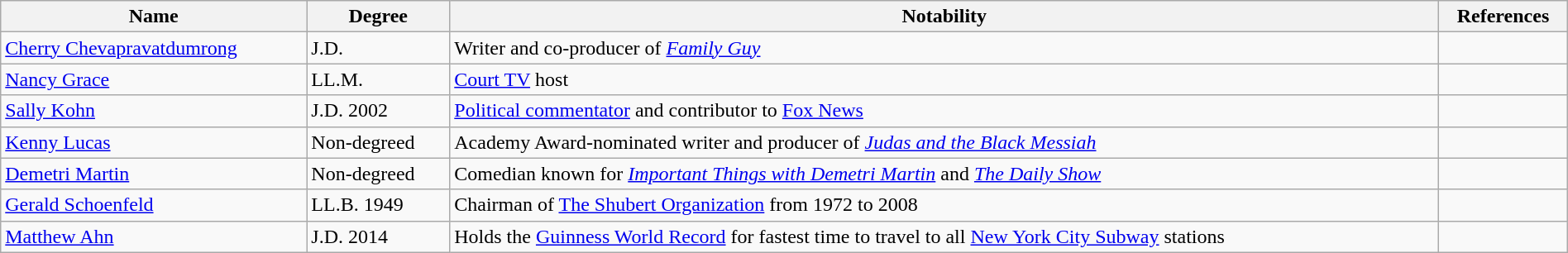<table class="wikitable sortable" " style="width:100%;">
<tr>
<th>Name</th>
<th>Degree</th>
<th>Notability</th>
<th>References</th>
</tr>
<tr>
<td><a href='#'>Cherry Chevapravatdumrong</a></td>
<td>J.D.</td>
<td>Writer and co-producer of <em><a href='#'>Family Guy</a></em></td>
<td></td>
</tr>
<tr>
<td><a href='#'>Nancy Grace</a></td>
<td>LL.M.</td>
<td><a href='#'>Court TV</a> host</td>
<td></td>
</tr>
<tr>
<td><a href='#'>Sally Kohn</a></td>
<td>J.D. 2002</td>
<td><a href='#'>Political commentator</a> and contributor to <a href='#'>Fox News</a></td>
<td></td>
</tr>
<tr>
<td><a href='#'>Kenny Lucas</a></td>
<td>Non-degreed</td>
<td>Academy Award-nominated writer and producer of <em><a href='#'>Judas and the Black Messiah</a></em></td>
<td></td>
</tr>
<tr>
<td><a href='#'>Demetri Martin</a></td>
<td>Non-degreed</td>
<td>Comedian known for <em><a href='#'>Important Things with Demetri Martin</a></em> and <em><a href='#'>The Daily Show</a></em></td>
<td></td>
</tr>
<tr>
<td><a href='#'>Gerald Schoenfeld</a></td>
<td>LL.B. 1949</td>
<td>Chairman of <a href='#'>The Shubert Organization</a> from 1972 to 2008</td>
<td></td>
</tr>
<tr>
<td><a href='#'>Matthew Ahn</a></td>
<td>J.D. 2014</td>
<td>Holds the <a href='#'>Guinness World Record</a> for fastest time to travel to all <a href='#'>New York City Subway</a> stations</td>
<td></td>
</tr>
</table>
